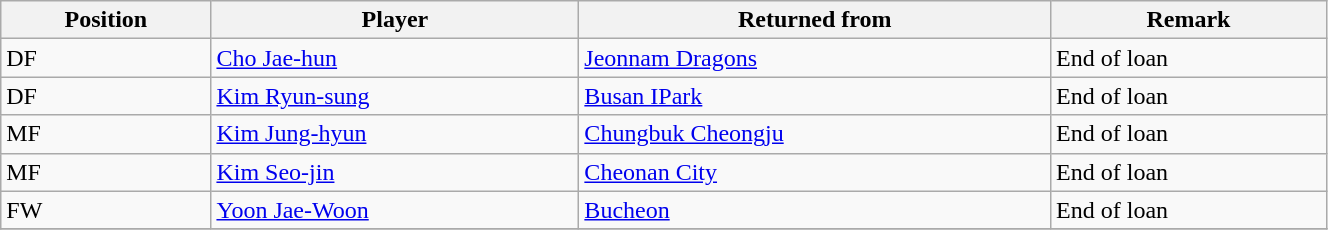<table class="wikitable sortable" style="width:70%; text-align:center; font-size:100%; text-align:left;">
<tr>
<th>Position</th>
<th>Player</th>
<th>Returned from</th>
<th>Remark</th>
</tr>
<tr>
<td>DF</td>
<td> <a href='#'>Cho Jae-hun</a></td>
<td> <a href='#'>Jeonnam Dragons</a></td>
<td>End of loan</td>
</tr>
<tr>
<td>DF</td>
<td> <a href='#'>Kim Ryun-sung</a></td>
<td> <a href='#'>Busan IPark</a></td>
<td>End of loan</td>
</tr>
<tr>
<td>MF</td>
<td> <a href='#'>Kim Jung-hyun</a></td>
<td> <a href='#'>Chungbuk Cheongju</a></td>
<td>End of loan</td>
</tr>
<tr>
<td>MF</td>
<td> <a href='#'>Kim Seo-jin</a></td>
<td> <a href='#'>Cheonan City</a></td>
<td>End of loan</td>
</tr>
<tr>
<td>FW</td>
<td> <a href='#'>Yoon Jae-Woon</a></td>
<td> <a href='#'>Bucheon</a></td>
<td>End of loan</td>
</tr>
<tr>
</tr>
</table>
